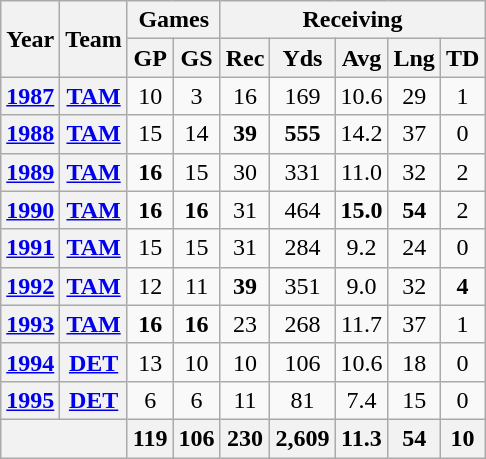<table class="wikitable" style="text-align:center">
<tr>
<th rowspan="2">Year</th>
<th rowspan="2">Team</th>
<th colspan="2">Games</th>
<th colspan="5">Receiving</th>
</tr>
<tr>
<th>GP</th>
<th>GS</th>
<th>Rec</th>
<th>Yds</th>
<th>Avg</th>
<th>Lng</th>
<th>TD</th>
</tr>
<tr>
<th><a href='#'>1987</a></th>
<th><a href='#'>TAM</a></th>
<td>10</td>
<td>3</td>
<td>16</td>
<td>169</td>
<td>10.6</td>
<td>29</td>
<td>1</td>
</tr>
<tr>
<th><a href='#'>1988</a></th>
<th><a href='#'>TAM</a></th>
<td>15</td>
<td>14</td>
<td><strong>39</strong></td>
<td><strong>555</strong></td>
<td>14.2</td>
<td>37</td>
<td>0</td>
</tr>
<tr>
<th><a href='#'>1989</a></th>
<th><a href='#'>TAM</a></th>
<td><strong>16</strong></td>
<td>15</td>
<td>30</td>
<td>331</td>
<td>11.0</td>
<td>32</td>
<td>2</td>
</tr>
<tr>
<th><a href='#'>1990</a></th>
<th><a href='#'>TAM</a></th>
<td><strong>16</strong></td>
<td><strong>16</strong></td>
<td>31</td>
<td>464</td>
<td><strong>15.0</strong></td>
<td><strong>54</strong></td>
<td>2</td>
</tr>
<tr>
<th><a href='#'>1991</a></th>
<th><a href='#'>TAM</a></th>
<td>15</td>
<td>15</td>
<td>31</td>
<td>284</td>
<td>9.2</td>
<td>24</td>
<td>0</td>
</tr>
<tr>
<th><a href='#'>1992</a></th>
<th><a href='#'>TAM</a></th>
<td>12</td>
<td>11</td>
<td><strong>39</strong></td>
<td>351</td>
<td>9.0</td>
<td>32</td>
<td><strong>4</strong></td>
</tr>
<tr>
<th><a href='#'>1993</a></th>
<th><a href='#'>TAM</a></th>
<td><strong>16</strong></td>
<td><strong>16</strong></td>
<td>23</td>
<td>268</td>
<td>11.7</td>
<td>37</td>
<td>1</td>
</tr>
<tr>
<th><a href='#'>1994</a></th>
<th><a href='#'>DET</a></th>
<td>13</td>
<td>10</td>
<td>10</td>
<td>106</td>
<td>10.6</td>
<td>18</td>
<td>0</td>
</tr>
<tr>
<th><a href='#'>1995</a></th>
<th><a href='#'>DET</a></th>
<td>6</td>
<td>6</td>
<td>11</td>
<td>81</td>
<td>7.4</td>
<td>15</td>
<td>0</td>
</tr>
<tr>
<th colspan="2"></th>
<th>119</th>
<th>106</th>
<th>230</th>
<th>2,609</th>
<th>11.3</th>
<th>54</th>
<th>10</th>
</tr>
</table>
